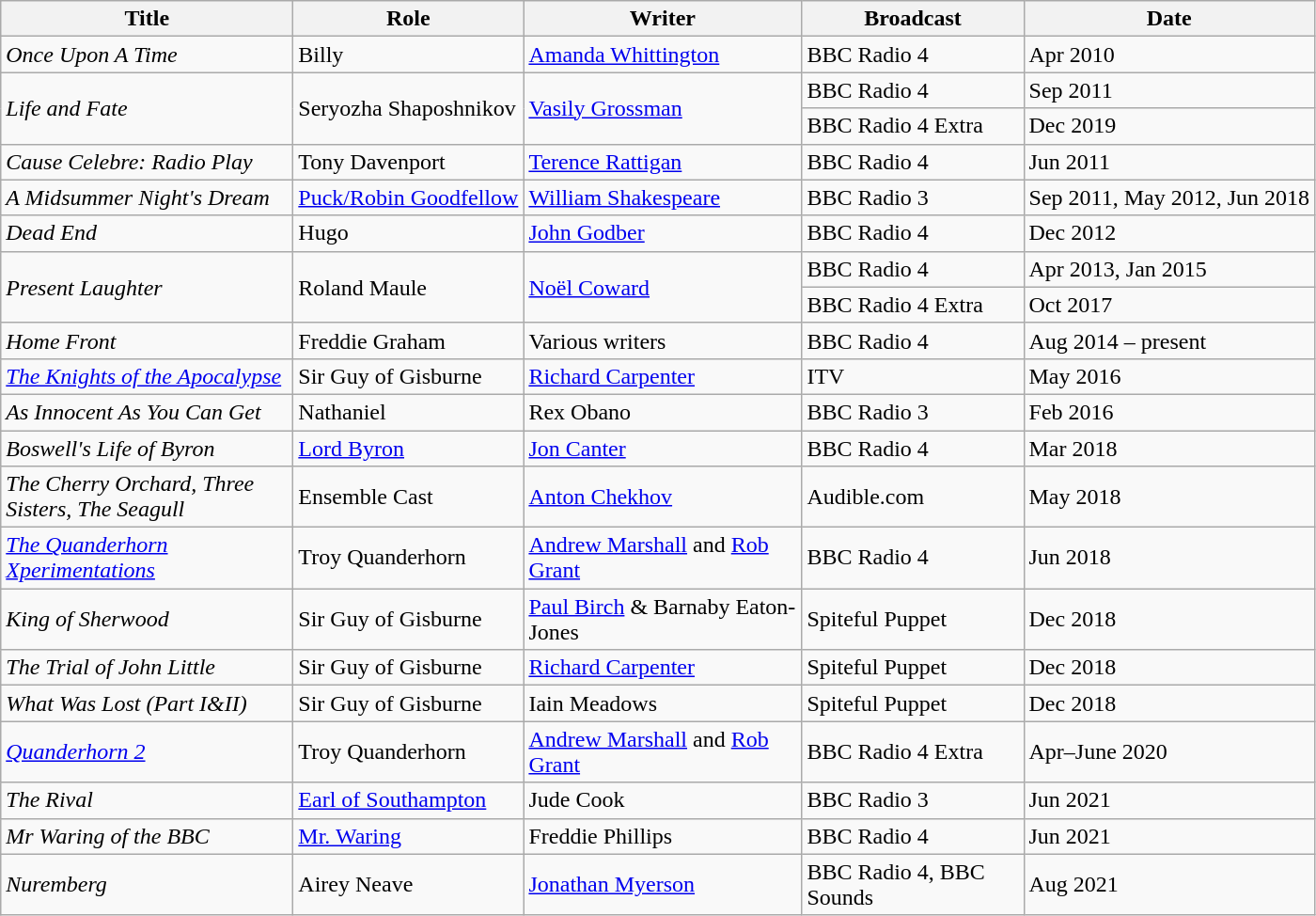<table class="wikitable">
<tr>
<th width="200px">Title</th>
<th>Role</th>
<th width=190>Writer</th>
<th width=150>Broadcast</th>
<th>Date</th>
</tr>
<tr>
<td><em>Once Upon A Time</em></td>
<td>Billy</td>
<td><a href='#'>Amanda Whittington</a></td>
<td>BBC Radio 4</td>
<td>Apr 2010</td>
</tr>
<tr>
<td rowspan="2"><em>Life and Fate</em></td>
<td rowspan="2">Seryozha Shaposhnikov</td>
<td rowspan="2"><a href='#'>Vasily Grossman</a></td>
<td>BBC Radio 4</td>
<td>Sep 2011</td>
</tr>
<tr>
<td>BBC Radio 4 Extra</td>
<td>Dec 2019</td>
</tr>
<tr>
<td><em>Cause Celebre: Radio Play</em></td>
<td>Tony Davenport</td>
<td><a href='#'>Terence Rattigan</a></td>
<td>BBC Radio 4</td>
<td>Jun 2011</td>
</tr>
<tr>
<td><em>A Midsummer Night's Dream</em></td>
<td><a href='#'>Puck/Robin Goodfellow</a></td>
<td><a href='#'>William Shakespeare</a></td>
<td>BBC Radio 3</td>
<td>Sep 2011, May 2012, Jun 2018</td>
</tr>
<tr>
<td><em>Dead End</em></td>
<td>Hugo</td>
<td><a href='#'>John Godber</a></td>
<td>BBC Radio 4</td>
<td>Dec 2012</td>
</tr>
<tr>
<td rowspan="2"><em>Present Laughter</em></td>
<td rowspan="2">Roland Maule</td>
<td rowspan="2"><a href='#'>Noël Coward</a></td>
<td>BBC Radio 4</td>
<td>Apr 2013, Jan 2015</td>
</tr>
<tr>
<td>BBC Radio 4 Extra</td>
<td>Oct 2017</td>
</tr>
<tr>
<td><em>Home Front</em></td>
<td>Freddie Graham</td>
<td>Various writers</td>
<td>BBC Radio 4</td>
<td>Aug 2014 – present</td>
</tr>
<tr>
<td><em><a href='#'>The Knights of the Apocalypse</a></em></td>
<td>Sir Guy of Gisburne</td>
<td><a href='#'>Richard Carpenter</a></td>
<td>ITV</td>
<td>May 2016</td>
</tr>
<tr>
<td><em>As Innocent As You Can Get</em></td>
<td>Nathaniel</td>
<td>Rex Obano</td>
<td>BBC Radio 3</td>
<td>Feb 2016</td>
</tr>
<tr>
<td><em>Boswell's Life of Byron</em></td>
<td><a href='#'>Lord Byron</a></td>
<td><a href='#'>Jon Canter</a></td>
<td>BBC Radio 4</td>
<td>Mar 2018</td>
</tr>
<tr>
<td><em>The Cherry Orchard, Three Sisters, The Seagull</em></td>
<td>Ensemble Cast</td>
<td><a href='#'>Anton Chekhov</a></td>
<td>Audible.com</td>
<td>May 2018</td>
</tr>
<tr>
<td><em><a href='#'>The Quanderhorn Xperimentations</a></em></td>
<td>Troy Quanderhorn</td>
<td><a href='#'>Andrew Marshall</a> and <a href='#'>Rob Grant</a></td>
<td>BBC Radio 4</td>
<td>Jun 2018</td>
</tr>
<tr>
<td><em>King of Sherwood</em></td>
<td>Sir Guy of Gisburne</td>
<td><a href='#'>Paul Birch</a> & Barnaby Eaton-Jones</td>
<td>Spiteful Puppet</td>
<td>Dec 2018</td>
</tr>
<tr>
<td><em>The Trial of John Little</em></td>
<td>Sir Guy of Gisburne</td>
<td><a href='#'>Richard Carpenter</a></td>
<td>Spiteful Puppet</td>
<td>Dec 2018</td>
</tr>
<tr>
<td><em>What Was Lost (Part I&II)</em></td>
<td>Sir Guy of Gisburne</td>
<td>Iain Meadows</td>
<td>Spiteful Puppet</td>
<td>Dec 2018</td>
</tr>
<tr>
<td><em><a href='#'>Quanderhorn 2</a></em></td>
<td>Troy Quanderhorn</td>
<td><a href='#'>Andrew Marshall</a> and <a href='#'>Rob Grant</a></td>
<td>BBC Radio 4 Extra</td>
<td>Apr–June 2020</td>
</tr>
<tr>
<td><em>The Rival</em></td>
<td><a href='#'>Earl of Southampton</a></td>
<td>Jude Cook</td>
<td>BBC Radio 3</td>
<td>Jun 2021</td>
</tr>
<tr>
<td><em>Mr Waring of the BBC</em></td>
<td><a href='#'>Mr. Waring</a></td>
<td>Freddie Phillips</td>
<td>BBC Radio 4</td>
<td>Jun 2021</td>
</tr>
<tr>
<td><em>Nuremberg</em></td>
<td>Airey Neave</td>
<td><a href='#'>Jonathan Myerson</a></td>
<td>BBC Radio 4, BBC Sounds</td>
<td>Aug 2021</td>
</tr>
</table>
